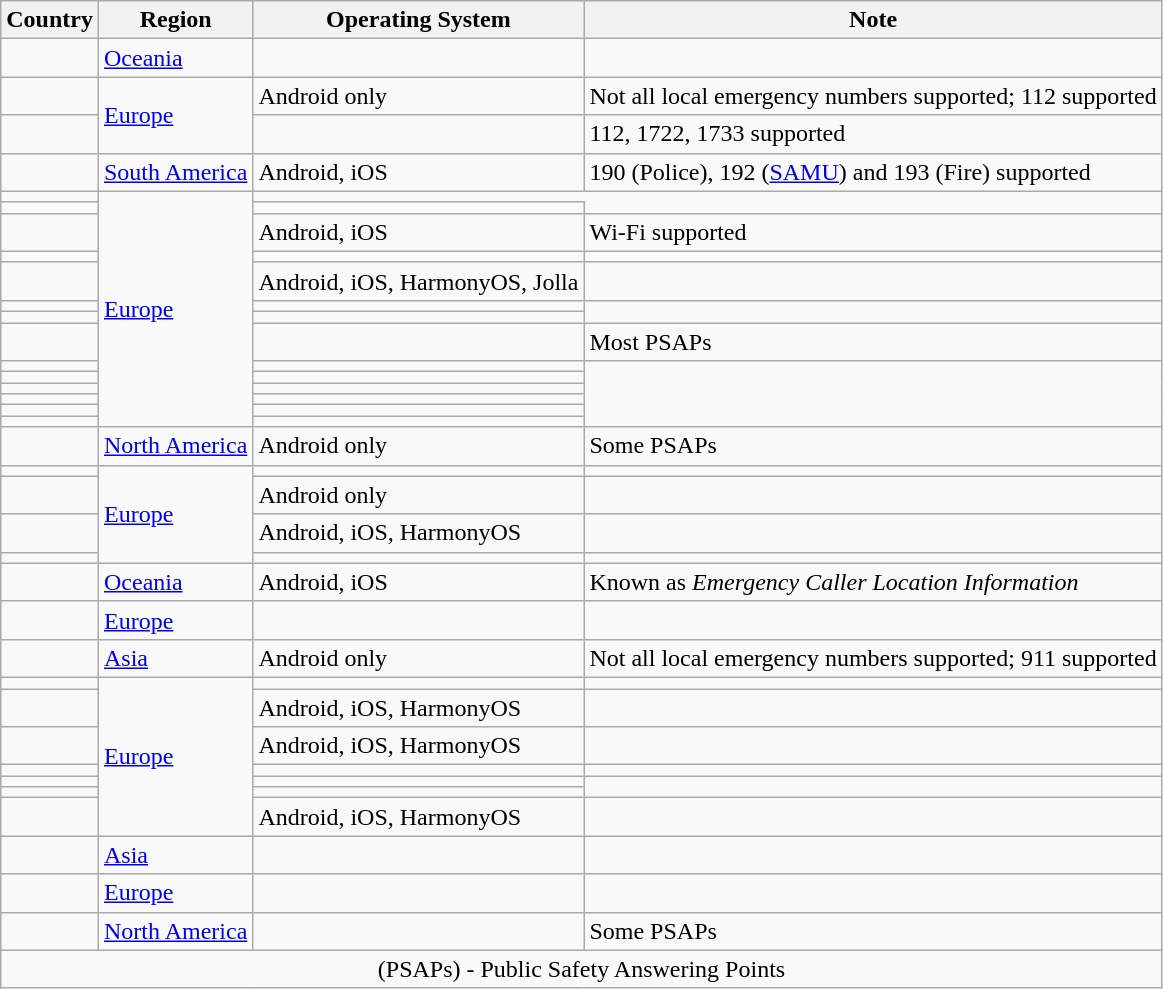<table class="wikitable sortable">
<tr>
<th>Country</th>
<th>Region</th>
<th>Operating System</th>
<th>Note</th>
</tr>
<tr>
<td></td>
<td><a href='#'>Oceania</a></td>
<td></td>
<td></td>
</tr>
<tr>
<td></td>
<td rowspan="2"><a href='#'>Europe</a></td>
<td>Android only</td>
<td>Not all local emergency numbers supported; 112 supported</td>
</tr>
<tr>
<td></td>
<td></td>
<td>112, 1722, 1733 supported</td>
</tr>
<tr>
<td></td>
<td><a href='#'>South America</a></td>
<td>Android, iOS</td>
<td>190 (Police), 192 (<a href='#'>SAMU</a>) and 193 (Fire) supported</td>
</tr>
<tr>
<td></td>
<td rowspan="14"><a href='#'>Europe</a></td>
</tr>
<tr>
<td></td>
<td></td>
</tr>
<tr>
<td></td>
<td>Android, iOS</td>
<td>Wi-Fi supported</td>
</tr>
<tr>
<td></td>
<td></td>
</tr>
<tr>
<td></td>
<td>Android, iOS, HarmonyOS, Jolla</td>
<td></td>
</tr>
<tr>
<td></td>
<td></td>
</tr>
<tr>
<td></td>
<td></td>
</tr>
<tr>
<td></td>
<td></td>
<td>Most PSAPs</td>
</tr>
<tr>
<td></td>
<td></td>
</tr>
<tr>
<td></td>
<td></td>
</tr>
<tr>
<td></td>
<td></td>
</tr>
<tr>
<td></td>
<td></td>
</tr>
<tr>
<td></td>
<td></td>
</tr>
<tr>
<td></td>
<td></td>
</tr>
<tr>
<td></td>
<td><a href='#'>North America</a></td>
<td>Android only</td>
<td>Some PSAPs</td>
</tr>
<tr>
<td></td>
<td rowspan="4"><a href='#'>Europe</a></td>
<td></td>
</tr>
<tr>
<td></td>
<td>Android only</td>
<td></td>
</tr>
<tr>
<td></td>
<td>Android, iOS, HarmonyOS</td>
<td></td>
</tr>
<tr>
<td></td>
<td></td>
</tr>
<tr>
<td></td>
<td><a href='#'>Oceania</a></td>
<td>Android, iOS</td>
<td>Known as <em>Emergency Caller Location Information</em></td>
</tr>
<tr>
<td></td>
<td><a href='#'>Europe</a></td>
<td></td>
</tr>
<tr>
<td></td>
<td><a href='#'>Asia</a></td>
<td>Android only</td>
<td>Not all local emergency numbers supported; 911 supported</td>
</tr>
<tr>
<td></td>
<td rowspan="7"><a href='#'>Europe</a></td>
<td></td>
<td></td>
</tr>
<tr>
<td></td>
<td>Android, iOS, HarmonyOS</td>
<td></td>
</tr>
<tr>
<td></td>
<td>Android, iOS, HarmonyOS</td>
<td></td>
</tr>
<tr>
<td></td>
<td></td>
<td></td>
</tr>
<tr>
<td></td>
<td></td>
</tr>
<tr>
<td></td>
<td></td>
</tr>
<tr>
<td></td>
<td>Android, iOS, HarmonyOS</td>
<td></td>
</tr>
<tr>
<td></td>
<td><a href='#'>Asia</a></td>
<td></td>
</tr>
<tr>
<td></td>
<td><a href='#'>Europe</a></td>
<td></td>
<td></td>
</tr>
<tr>
<td></td>
<td><a href='#'>North America</a></td>
<td></td>
<td>Some PSAPs</td>
</tr>
<tr>
<td colspan="4" align="center">(PSAPs) - Public Safety Answering Points</td>
</tr>
</table>
